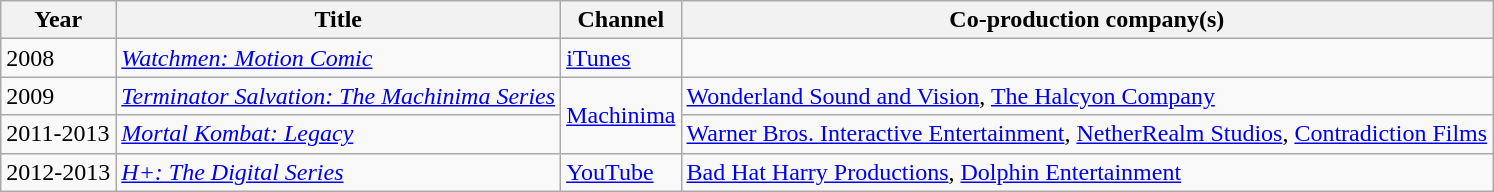<table class="wikitable">
<tr>
<th>Year</th>
<th>Title</th>
<th>Channel</th>
<th>Co-production company(s)</th>
</tr>
<tr>
<td>2008</td>
<td><em><a href='#'>Watchmen: Motion Comic</a></em></td>
<td><a href='#'>iTunes</a></td>
<td></td>
</tr>
<tr>
<td>2009</td>
<td><em><a href='#'>Terminator Salvation: The Machinima Series</a></em></td>
<td rowspan="2"><a href='#'>Machinima</a></td>
<td><a href='#'>Wonderland Sound and Vision</a>, <a href='#'>The Halcyon Company</a></td>
</tr>
<tr>
<td>2011-2013</td>
<td><em><a href='#'>Mortal Kombat: Legacy</a></em></td>
<td><a href='#'>Warner Bros. Interactive Entertainment</a>, <a href='#'>NetherRealm Studios</a>, <a href='#'>Contradiction Films</a></td>
</tr>
<tr>
<td>2012-2013</td>
<td><em><a href='#'>H+: The Digital Series</a></em></td>
<td><a href='#'>YouTube</a></td>
<td><a href='#'>Bad Hat Harry Productions</a>, <a href='#'>Dolphin Entertainment</a></td>
</tr>
</table>
